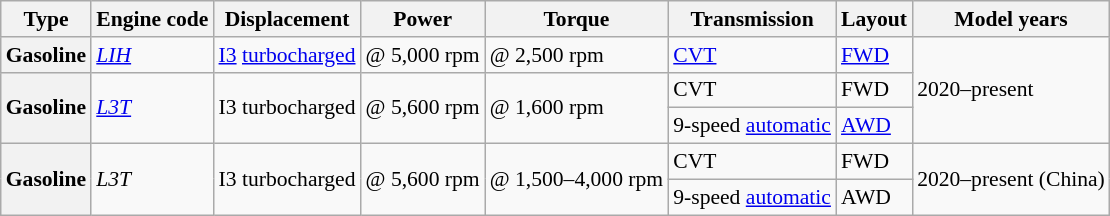<table class="wikitable" style="text-align:left; font-size:90%;">
<tr>
<th>Type</th>
<th>Engine code</th>
<th>Displacement</th>
<th>Power</th>
<th>Torque</th>
<th>Transmission</th>
<th>Layout</th>
<th>Model years</th>
</tr>
<tr>
<th>Gasoline</th>
<td><em><a href='#'>LIH</a></em></td>
<td> <a href='#'>I3</a>  <a href='#'>turbocharged</a></td>
<td> @ 5,000 rpm</td>
<td> @ 2,500 rpm</td>
<td><a href='#'>CVT</a></td>
<td><a href='#'>FWD</a></td>
<td rowspan="3">2020–present</td>
</tr>
<tr>
<th rowspan="2">Gasoline</th>
<td rowspan="2"><em><a href='#'>L3T</a></em></td>
<td rowspan="2"> I3 turbocharged</td>
<td rowspan="2"> @ 5,600 rpm</td>
<td rowspan="2"> @ 1,600 rpm</td>
<td>CVT</td>
<td>FWD</td>
</tr>
<tr>
<td>9-speed <a href='#'>automatic</a></td>
<td><a href='#'>AWD</a></td>
</tr>
<tr>
<th rowspan="2">Gasoline</th>
<td rowspan="2"><em>L3T</em></td>
<td rowspan="2"> I3 turbocharged</td>
<td rowspan="2"> @ 5,600 rpm</td>
<td rowspan="2"> @ 1,500–4,000 rpm</td>
<td>CVT</td>
<td>FWD</td>
<td rowspan="2">2020–present (China)</td>
</tr>
<tr>
<td>9-speed <a href='#'>automatic</a></td>
<td>AWD</td>
</tr>
</table>
